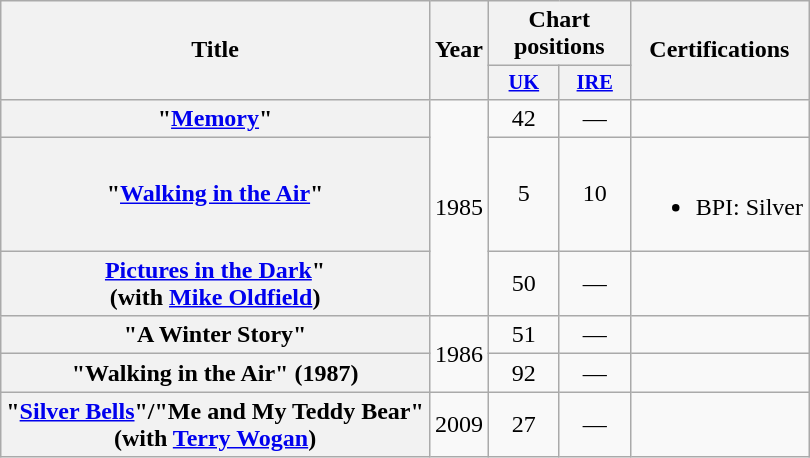<table class="wikitable plainrowheaders" style="text-align:center;">
<tr>
<th rowspan="2">Title</th>
<th rowspan="2">Year</th>
<th colspan="2">Chart positions</th>
<th rowspan="2">Certifications</th>
</tr>
<tr>
<th scope="col" style="width:3em;font-size:85%;"><a href='#'>UK</a><br></th>
<th scope="col" style="width:3em;font-size:85%;"><a href='#'>IRE</a><br></th>
</tr>
<tr>
<th scope="row">"<a href='#'>Memory</a>"</th>
<td rowspan="3">1985</td>
<td>42</td>
<td>—</td>
<td></td>
</tr>
<tr>
<th scope="row">"<a href='#'>Walking in the Air</a>"</th>
<td>5</td>
<td>10</td>
<td><br><ul><li>BPI: Silver</li></ul></td>
</tr>
<tr>
<th scope="row"><a href='#'>Pictures in the Dark</a>" <br> (with <a href='#'>Mike Oldfield</a>)</th>
<td>50</td>
<td>—</td>
<td></td>
</tr>
<tr>
<th scope="row">"A Winter Story"</th>
<td rowspan="2">1986</td>
<td>51</td>
<td>—</td>
<td></td>
</tr>
<tr>
<th scope="row">"Walking in the Air" (1987)</th>
<td>92</td>
<td>—</td>
<td></td>
</tr>
<tr>
<th scope="row">"<a href='#'>Silver Bells</a>"/"Me and My Teddy Bear" <br> (with <a href='#'>Terry Wogan</a>)</th>
<td>2009</td>
<td>27</td>
<td>—</td>
<td></td>
</tr>
</table>
